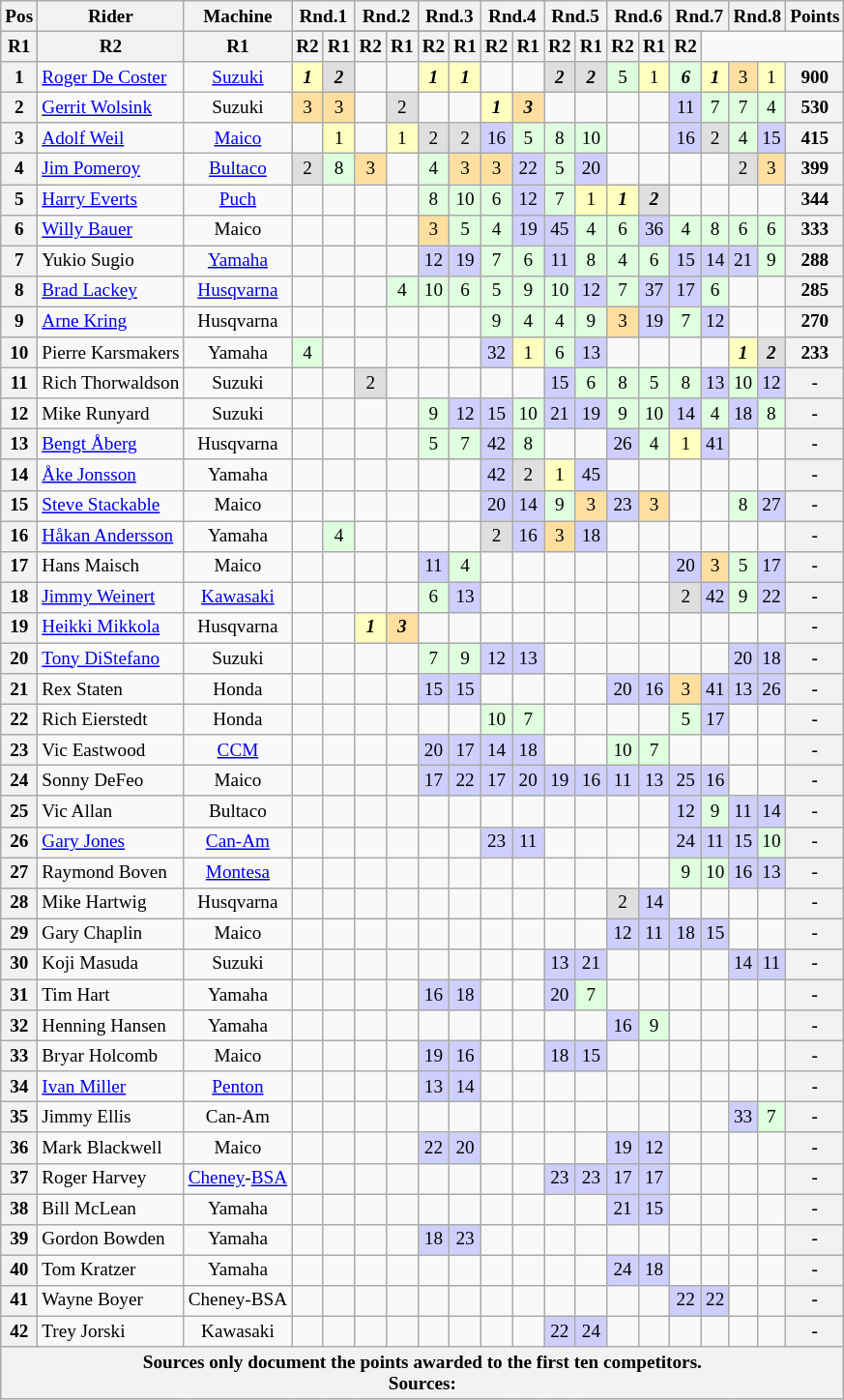<table class="wikitable" style="font-size: 80%; text-align:center">
<tr valign="top">
<th valign="middle" rowspan=2>Pos</th>
<th valign="middle" rowspan=2>Rider</th>
<th valign="middle" rowspan=2>Machine</th>
<th colspan=2>Rnd.1</th>
<th colspan=2>Rnd.2</th>
<th colspan=2>Rnd.3</th>
<th colspan=2>Rnd.4</th>
<th colspan=2>Rnd.5</th>
<th colspan=2>Rnd.6</th>
<th colspan=2>Rnd.7</th>
<th colspan=2>Rnd.8</th>
<th valign="middle">Points</th>
</tr>
<tr>
</tr>
<tr>
<th>R1</th>
<th>R2</th>
<th>R1</th>
<th>R2</th>
<th>R1</th>
<th>R2</th>
<th>R1</th>
<th>R2</th>
<th>R1</th>
<th>R2</th>
<th>R1</th>
<th>R2</th>
<th>R1</th>
<th>R2</th>
<th>R1</th>
<th>R2</th>
</tr>
<tr>
<th>1</th>
<td align=left> <a href='#'>Roger De Coster</a></td>
<td><a href='#'>Suzuki</a></td>
<td style="background:#ffffbf;"><strong><em>1</em></strong></td>
<td style="background:#dfdfdf;"><strong><em>2</em></strong></td>
<td></td>
<td></td>
<td style="background:#ffffbf;"><strong><em>1</em></strong></td>
<td style="background:#ffffbf;"><strong><em>1</em></strong></td>
<td></td>
<td></td>
<td style="background:#dfdfdf;"><strong><em>2</em></strong></td>
<td style="background:#dfdfdf;"><strong><em>2</em></strong></td>
<td style="background:#dfffdf;">5</td>
<td style="background:#ffffbf;">1</td>
<td style="background:#dfffdf;"><strong><em>6</em></strong></td>
<td style="background:#ffffbf;"><strong><em>1</em></strong></td>
<td style="background:#ffdf9f;">3</td>
<td style="background:#ffffbf;">1</td>
<th>900</th>
</tr>
<tr>
<th>2</th>
<td align=left> <a href='#'>Gerrit Wolsink</a></td>
<td>Suzuki</td>
<td style="background:#ffdf9f;">3</td>
<td style="background:#ffdf9f;">3</td>
<td></td>
<td style="background:#dfdfdf;">2</td>
<td></td>
<td></td>
<td style="background:#ffffbf;"><strong><em>1</em></strong></td>
<td style="background:#ffdf9f;"><strong><em>3</em></strong></td>
<td></td>
<td></td>
<td></td>
<td></td>
<td style="background:#cfcfff;">11</td>
<td style="background:#dfffdf;">7</td>
<td style="background:#dfffdf;">7</td>
<td style="background:#dfffdf;">4</td>
<th>530</th>
</tr>
<tr>
<th>3</th>
<td align=left> <a href='#'>Adolf Weil</a></td>
<td><a href='#'>Maico</a></td>
<td></td>
<td style="background:#ffffbf;">1</td>
<td></td>
<td style="background:#ffffbf;">1</td>
<td style="background:#dfdfdf;">2</td>
<td style="background:#dfdfdf;">2</td>
<td style="background:#cfcfff;">16</td>
<td style="background:#dfffdf;">5</td>
<td style="background:#dfffdf;">8</td>
<td style="background:#dfffdf;">10</td>
<td></td>
<td></td>
<td style="background:#cfcfff;">16</td>
<td style="background:#dfdfdf;">2</td>
<td style="background:#dfffdf;">4</td>
<td style="background:#cfcfff;">15</td>
<th>415</th>
</tr>
<tr>
<th>4</th>
<td align=left> <a href='#'>Jim Pomeroy</a></td>
<td><a href='#'>Bultaco</a></td>
<td style="background:#dfdfdf;">2</td>
<td style="background:#dfffdf;">8</td>
<td style="background:#ffdf9f;">3</td>
<td></td>
<td style="background:#dfffdf;">4</td>
<td style="background:#ffdf9f;">3</td>
<td style="background:#ffdf9f;">3</td>
<td style="background:#cfcfff;">22</td>
<td style="background:#dfffdf;">5</td>
<td style="background:#cfcfff;">20</td>
<td></td>
<td></td>
<td></td>
<td></td>
<td style="background:#dfdfdf;">2</td>
<td style="background:#ffdf9f;">3</td>
<th>399</th>
</tr>
<tr>
<th>5</th>
<td align=left> <a href='#'>Harry Everts</a></td>
<td><a href='#'>Puch</a></td>
<td></td>
<td></td>
<td></td>
<td></td>
<td style="background:#dfffdf;">8</td>
<td style="background:#dfffdf;">10</td>
<td style="background:#dfffdf;">6</td>
<td style="background:#cfcfff;">12</td>
<td style="background:#dfffdf;">7</td>
<td style="background:#ffffbf;">1</td>
<td style="background:#ffffbf;"><strong><em>1</em></strong></td>
<td style="background:#dfdfdf;"><strong><em>2</em></strong></td>
<td></td>
<td></td>
<td></td>
<td></td>
<th>344</th>
</tr>
<tr>
<th>6</th>
<td align=left> <a href='#'>Willy Bauer</a></td>
<td>Maico</td>
<td></td>
<td></td>
<td></td>
<td></td>
<td style="background:#ffdf9f;">3</td>
<td style="background:#dfffdf;">5</td>
<td style="background:#dfffdf;">4</td>
<td style="background:#cfcfff;">19</td>
<td style="background:#cfcfff;">45</td>
<td style="background:#dfffdf;">4</td>
<td style="background:#dfffdf;">6</td>
<td style="background:#cfcfff;">36</td>
<td style="background:#dfffdf;">4</td>
<td style="background:#dfffdf;">8</td>
<td style="background:#dfffdf;">6</td>
<td style="background:#dfffdf;">6</td>
<th>333</th>
</tr>
<tr>
<th>7</th>
<td align=left> Yukio Sugio</td>
<td><a href='#'>Yamaha</a></td>
<td></td>
<td></td>
<td></td>
<td></td>
<td style="background:#cfcfff;">12</td>
<td style="background:#cfcfff;">19</td>
<td style="background:#dfffdf;">7</td>
<td style="background:#dfffdf;">6</td>
<td style="background:#cfcfff;">11</td>
<td style="background:#dfffdf;">8</td>
<td style="background:#dfffdf;">4</td>
<td style="background:#dfffdf;">6</td>
<td style="background:#cfcfff;">15</td>
<td style="background:#cfcfff;">14</td>
<td style="background:#cfcfff;">21</td>
<td style="background:#dfffdf;">9</td>
<th>288</th>
</tr>
<tr>
<th>8</th>
<td align=left> <a href='#'>Brad Lackey</a></td>
<td><a href='#'>Husqvarna</a></td>
<td></td>
<td></td>
<td></td>
<td style="background:#dfffdf;">4</td>
<td style="background:#dfffdf;">10</td>
<td style="background:#dfffdf;">6</td>
<td style="background:#dfffdf;">5</td>
<td style="background:#dfffdf;">9</td>
<td style="background:#dfffdf;">10</td>
<td style="background:#cfcfff;">12</td>
<td style="background:#dfffdf;">7</td>
<td style="background:#cfcfff;">37</td>
<td style="background:#cfcfff;">17</td>
<td style="background:#dfffdf;">6</td>
<td></td>
<td></td>
<th>285</th>
</tr>
<tr>
<th>9</th>
<td align=left> <a href='#'>Arne Kring</a></td>
<td>Husqvarna</td>
<td></td>
<td></td>
<td></td>
<td></td>
<td></td>
<td></td>
<td style="background:#dfffdf;">9</td>
<td style="background:#dfffdf;">4</td>
<td style="background:#dfffdf;">4</td>
<td style="background:#dfffdf;">9</td>
<td style="background:#ffdf9f;">3</td>
<td style="background:#cfcfff;">19</td>
<td style="background:#dfffdf;">7</td>
<td style="background:#cfcfff;">12</td>
<td></td>
<td></td>
<th>270</th>
</tr>
<tr>
<th>10</th>
<td align=left> Pierre Karsmakers</td>
<td>Yamaha</td>
<td style="background:#dfffdf;">4</td>
<td></td>
<td></td>
<td></td>
<td></td>
<td></td>
<td style="background:#cfcfff;">32</td>
<td style="background:#ffffbf;">1</td>
<td style="background:#dfffdf;">6</td>
<td style="background:#cfcfff;">13</td>
<td></td>
<td></td>
<td></td>
<td></td>
<td style="background:#ffffbf;"><strong><em>1</em></strong></td>
<td style="background:#dfdfdf;"><strong><em>2</em></strong></td>
<th>233</th>
</tr>
<tr>
<th>11</th>
<td align=left> Rich Thorwaldson</td>
<td>Suzuki</td>
<td></td>
<td></td>
<td style="background:#dfdfdf;">2</td>
<td></td>
<td></td>
<td></td>
<td></td>
<td></td>
<td style="background:#cfcfff;">15</td>
<td style="background:#dfffdf;">6</td>
<td style="background:#dfffdf;">8</td>
<td style="background:#dfffdf;">5</td>
<td style="background:#dfffdf;">8</td>
<td style="background:#cfcfff;">13</td>
<td style="background:#dfffdf;">10</td>
<td style="background:#cfcfff;">12</td>
<th>-</th>
</tr>
<tr>
<th>12</th>
<td align=left> Mike Runyard</td>
<td>Suzuki</td>
<td></td>
<td></td>
<td></td>
<td></td>
<td style="background:#dfffdf;">9</td>
<td style="background:#cfcfff;">12</td>
<td style="background:#cfcfff;">15</td>
<td style="background:#dfffdf;">10</td>
<td style="background:#cfcfff;">21</td>
<td style="background:#cfcfff;">19</td>
<td style="background:#dfffdf;">9</td>
<td style="background:#dfffdf;">10</td>
<td style="background:#cfcfff;">14</td>
<td style="background:#dfffdf;">4</td>
<td style="background:#cfcfff;">18</td>
<td style="background:#dfffdf;">8</td>
<th>-</th>
</tr>
<tr>
<th>13</th>
<td align=left> <a href='#'>Bengt Åberg</a></td>
<td>Husqvarna</td>
<td></td>
<td></td>
<td></td>
<td></td>
<td style="background:#dfffdf;">5</td>
<td style="background:#dfffdf;">7</td>
<td style="background:#cfcfff;">42</td>
<td style="background:#dfffdf;">8</td>
<td></td>
<td></td>
<td style="background:#cfcfff;">26</td>
<td style="background:#dfffdf;">4</td>
<td style="background:#ffffbf;">1</td>
<td style="background:#cfcfff;">41</td>
<td></td>
<td></td>
<th>-</th>
</tr>
<tr>
<th>14</th>
<td align=left> <a href='#'>Åke Jonsson</a></td>
<td>Yamaha</td>
<td></td>
<td></td>
<td></td>
<td></td>
<td></td>
<td></td>
<td style="background:#cfcfff;">42</td>
<td style="background:#dfdfdf;">2</td>
<td style="background:#ffffbf;">1</td>
<td style="background:#cfcfff;">45</td>
<td></td>
<td></td>
<td></td>
<td></td>
<td></td>
<td></td>
<th>-</th>
</tr>
<tr>
<th>15</th>
<td align=left> <a href='#'>Steve Stackable</a></td>
<td>Maico</td>
<td></td>
<td></td>
<td></td>
<td></td>
<td></td>
<td></td>
<td style="background:#cfcfff;">20</td>
<td style="background:#cfcfff;">14</td>
<td style="background:#dfffdf;">9</td>
<td style="background:#ffdf9f;">3</td>
<td style="background:#cfcfff;">23</td>
<td style="background:#ffdf9f;">3</td>
<td></td>
<td></td>
<td style="background:#dfffdf;">8</td>
<td style="background:#cfcfff;">27</td>
<th>-</th>
</tr>
<tr>
<th>16</th>
<td align=left> <a href='#'>Håkan Andersson</a></td>
<td>Yamaha</td>
<td></td>
<td style="background:#dfffdf;">4</td>
<td></td>
<td></td>
<td></td>
<td></td>
<td style="background:#dfdfdf;">2</td>
<td style="background:#cfcfff;">16</td>
<td style="background:#ffdf9f;">3</td>
<td style="background:#cfcfff;">18</td>
<td></td>
<td></td>
<td></td>
<td></td>
<td></td>
<td></td>
<th>-</th>
</tr>
<tr>
<th>17</th>
<td align=left> Hans Maisch</td>
<td>Maico</td>
<td></td>
<td></td>
<td></td>
<td></td>
<td style="background:#cfcfff;">11</td>
<td style="background:#dfffdf;">4</td>
<td></td>
<td></td>
<td></td>
<td></td>
<td></td>
<td></td>
<td style="background:#cfcfff;">20</td>
<td style="background:#ffdf9f;">3</td>
<td style="background:#dfffdf;">5</td>
<td style="background:#cfcfff;">17</td>
<th>-</th>
</tr>
<tr>
<th>18</th>
<td align=left> <a href='#'>Jimmy Weinert</a></td>
<td><a href='#'>Kawasaki</a></td>
<td></td>
<td></td>
<td></td>
<td></td>
<td style="background:#dfffdf;">6</td>
<td style="background:#cfcfff;">13</td>
<td></td>
<td></td>
<td></td>
<td></td>
<td></td>
<td></td>
<td style="background:#dfdfdf;">2</td>
<td style="background:#cfcfff;">42</td>
<td style="background:#dfffdf;">9</td>
<td style="background:#cfcfff;">22</td>
<th>-</th>
</tr>
<tr>
<th>19</th>
<td align=left> <a href='#'>Heikki Mikkola</a></td>
<td>Husqvarna</td>
<td></td>
<td></td>
<td style="background:#ffffbf;"><strong><em>1</em></strong></td>
<td style="background:#ffdf9f;"><strong><em>3</em></strong></td>
<td></td>
<td></td>
<td></td>
<td></td>
<td></td>
<td></td>
<td></td>
<td></td>
<td></td>
<td></td>
<td></td>
<td></td>
<th>-</th>
</tr>
<tr>
<th>20</th>
<td align=left> <a href='#'>Tony DiStefano</a></td>
<td>Suzuki</td>
<td></td>
<td></td>
<td></td>
<td></td>
<td style="background:#dfffdf;">7</td>
<td style="background:#dfffdf;">9</td>
<td style="background:#cfcfff;">12</td>
<td style="background:#cfcfff;">13</td>
<td></td>
<td></td>
<td></td>
<td></td>
<td></td>
<td></td>
<td style="background:#cfcfff;">20</td>
<td style="background:#cfcfff;">18</td>
<th>-</th>
</tr>
<tr>
<th>21</th>
<td align=left> Rex Staten</td>
<td>Honda</td>
<td></td>
<td></td>
<td></td>
<td></td>
<td style="background:#cfcfff;">15</td>
<td style="background:#cfcfff;">15</td>
<td></td>
<td></td>
<td></td>
<td></td>
<td style="background:#cfcfff;">20</td>
<td style="background:#cfcfff;">16</td>
<td style="background:#ffdf9f;">3</td>
<td style="background:#cfcfff;">41</td>
<td style="background:#cfcfff;">13</td>
<td style="background:#cfcfff;">26</td>
<th>-</th>
</tr>
<tr>
<th>22</th>
<td align=left> Rich Eierstedt</td>
<td>Honda</td>
<td></td>
<td></td>
<td></td>
<td></td>
<td></td>
<td></td>
<td style="background:#dfffdf;">10</td>
<td style="background:#dfffdf;">7</td>
<td></td>
<td></td>
<td></td>
<td></td>
<td style="background:#dfffdf;">5</td>
<td style="background:#cfcfff;">17</td>
<td></td>
<td></td>
<th>-</th>
</tr>
<tr>
<th>23</th>
<td align=left> Vic Eastwood</td>
<td><a href='#'>CCM</a></td>
<td></td>
<td></td>
<td></td>
<td></td>
<td style="background:#cfcfff;">20</td>
<td style="background:#cfcfff;">17</td>
<td style="background:#cfcfff;">14</td>
<td style="background:#cfcfff;">18</td>
<td></td>
<td></td>
<td style="background:#dfffdf;">10</td>
<td style="background:#dfffdf;">7</td>
<td></td>
<td></td>
<td></td>
<td></td>
<th>-</th>
</tr>
<tr>
<th>24</th>
<td align=left> Sonny DeFeo</td>
<td>Maico</td>
<td></td>
<td></td>
<td></td>
<td></td>
<td style="background:#cfcfff;">17</td>
<td style="background:#cfcfff;">22</td>
<td style="background:#cfcfff;">17</td>
<td style="background:#cfcfff;">20</td>
<td style="background:#cfcfff;">19</td>
<td style="background:#cfcfff;">16</td>
<td style="background:#cfcfff;">11</td>
<td style="background:#cfcfff;">13</td>
<td style="background:#cfcfff;">25</td>
<td style="background:#cfcfff;">16</td>
<td></td>
<td></td>
<th>-</th>
</tr>
<tr>
<th>25</th>
<td align=left> Vic Allan</td>
<td>Bultaco</td>
<td></td>
<td></td>
<td></td>
<td></td>
<td></td>
<td></td>
<td></td>
<td></td>
<td></td>
<td></td>
<td></td>
<td></td>
<td style="background:#cfcfff;">12</td>
<td style="background:#dfffdf;">9</td>
<td style="background:#cfcfff;">11</td>
<td style="background:#cfcfff;">14</td>
<th>-</th>
</tr>
<tr>
<th>26</th>
<td align=left> <a href='#'>Gary Jones</a></td>
<td><a href='#'>Can-Am</a></td>
<td></td>
<td></td>
<td></td>
<td></td>
<td></td>
<td></td>
<td style="background:#cfcfff;">23</td>
<td style="background:#cfcfff;">11</td>
<td></td>
<td></td>
<td></td>
<td></td>
<td style="background:#cfcfff;">24</td>
<td style="background:#cfcfff;">11</td>
<td style="background:#cfcfff;">15</td>
<td style="background:#dfffdf;">10</td>
<th>-</th>
</tr>
<tr>
<th>27</th>
<td align=left> Raymond Boven</td>
<td><a href='#'>Montesa</a></td>
<td></td>
<td></td>
<td></td>
<td></td>
<td></td>
<td></td>
<td></td>
<td></td>
<td></td>
<td></td>
<td></td>
<td></td>
<td style="background:#dfffdf;">9</td>
<td style="background:#dfffdf;">10</td>
<td style="background:#cfcfff;">16</td>
<td style="background:#cfcfff;">13</td>
<th>-</th>
</tr>
<tr>
<th>28</th>
<td align=left> Mike Hartwig</td>
<td>Husqvarna</td>
<td></td>
<td></td>
<td></td>
<td></td>
<td></td>
<td></td>
<td></td>
<td></td>
<td></td>
<td></td>
<td style="background:#dfdfdf;">2</td>
<td style="background:#cfcfff;">14</td>
<td></td>
<td></td>
<td></td>
<td></td>
<th>-</th>
</tr>
<tr>
<th>29</th>
<td align=left> Gary Chaplin</td>
<td>Maico</td>
<td></td>
<td></td>
<td></td>
<td></td>
<td></td>
<td></td>
<td></td>
<td></td>
<td></td>
<td></td>
<td style="background:#cfcfff;">12</td>
<td style="background:#cfcfff;">11</td>
<td style="background:#cfcfff;">18</td>
<td style="background:#cfcfff;">15</td>
<td></td>
<td></td>
<th>-</th>
</tr>
<tr>
<th>30</th>
<td align=left> Koji Masuda</td>
<td>Suzuki</td>
<td></td>
<td></td>
<td></td>
<td></td>
<td></td>
<td></td>
<td></td>
<td></td>
<td style="background:#cfcfff;">13</td>
<td style="background:#cfcfff;">21</td>
<td></td>
<td></td>
<td></td>
<td></td>
<td style="background:#cfcfff;">14</td>
<td style="background:#cfcfff;">11</td>
<th>-</th>
</tr>
<tr>
<th>31</th>
<td align=left> Tim Hart</td>
<td>Yamaha</td>
<td></td>
<td></td>
<td></td>
<td></td>
<td style="background:#cfcfff;">16</td>
<td style="background:#cfcfff;">18</td>
<td></td>
<td></td>
<td style="background:#cfcfff;">20</td>
<td style="background:#dfffdf;">7</td>
<td></td>
<td></td>
<td></td>
<td></td>
<td></td>
<td></td>
<th>-</th>
</tr>
<tr>
<th>32</th>
<td align=left> Henning Hansen</td>
<td>Yamaha</td>
<td></td>
<td></td>
<td></td>
<td></td>
<td></td>
<td></td>
<td></td>
<td></td>
<td></td>
<td></td>
<td style="background:#cfcfff;">16</td>
<td style="background:#dfffdf;">9</td>
<td></td>
<td></td>
<td></td>
<td></td>
<th>-</th>
</tr>
<tr>
<th>33</th>
<td align=left> Bryar Holcomb</td>
<td>Maico</td>
<td></td>
<td></td>
<td></td>
<td></td>
<td style="background:#cfcfff;">19</td>
<td style="background:#cfcfff;">16</td>
<td></td>
<td></td>
<td style="background:#cfcfff;">18</td>
<td style="background:#cfcfff;">15</td>
<td></td>
<td></td>
<td></td>
<td></td>
<td></td>
<td></td>
<th>-</th>
</tr>
<tr>
<th>34</th>
<td align=left> <a href='#'>Ivan Miller</a></td>
<td><a href='#'>Penton</a></td>
<td></td>
<td></td>
<td></td>
<td></td>
<td style="background:#cfcfff;">13</td>
<td style="background:#cfcfff;">14</td>
<td></td>
<td></td>
<td></td>
<td></td>
<td></td>
<td></td>
<td></td>
<td></td>
<td></td>
<td></td>
<th>-</th>
</tr>
<tr>
<th>35</th>
<td align=left> Jimmy Ellis</td>
<td>Can-Am</td>
<td></td>
<td></td>
<td></td>
<td></td>
<td></td>
<td></td>
<td></td>
<td></td>
<td></td>
<td></td>
<td></td>
<td></td>
<td></td>
<td></td>
<td style="background:#cfcfff;">33</td>
<td style="background:#dfffdf;">7</td>
<th>-</th>
</tr>
<tr>
<th>36</th>
<td align=left> Mark Blackwell</td>
<td>Maico</td>
<td></td>
<td></td>
<td></td>
<td></td>
<td style="background:#cfcfff;">22</td>
<td style="background:#cfcfff;">20</td>
<td></td>
<td></td>
<td></td>
<td></td>
<td style="background:#cfcfff;">19</td>
<td style="background:#cfcfff;">12</td>
<td></td>
<td></td>
<td></td>
<td></td>
<th>-</th>
</tr>
<tr>
<th>37</th>
<td align=left> Roger Harvey</td>
<td><a href='#'>Cheney</a>-<a href='#'>BSA</a></td>
<td></td>
<td></td>
<td></td>
<td></td>
<td></td>
<td></td>
<td></td>
<td></td>
<td style="background:#cfcfff;">23</td>
<td style="background:#cfcfff;">23</td>
<td style="background:#cfcfff;">17</td>
<td style="background:#cfcfff;">17</td>
<td></td>
<td></td>
<td></td>
<td></td>
<th>-</th>
</tr>
<tr>
<th>38</th>
<td align=left> Bill McLean</td>
<td>Yamaha</td>
<td></td>
<td></td>
<td></td>
<td></td>
<td></td>
<td></td>
<td></td>
<td></td>
<td></td>
<td></td>
<td style="background:#cfcfff;">21</td>
<td style="background:#cfcfff;">15</td>
<td></td>
<td></td>
<td></td>
<td></td>
<th>-</th>
</tr>
<tr>
<th>39</th>
<td align=left> Gordon Bowden</td>
<td>Yamaha</td>
<td></td>
<td></td>
<td></td>
<td></td>
<td style="background:#cfcfff;">18</td>
<td style="background:#cfcfff;">23</td>
<td></td>
<td></td>
<td></td>
<td></td>
<td></td>
<td></td>
<td></td>
<td></td>
<td></td>
<td></td>
<th>-</th>
</tr>
<tr>
<th>40</th>
<td align=left> Tom Kratzer</td>
<td>Yamaha</td>
<td></td>
<td></td>
<td></td>
<td></td>
<td></td>
<td></td>
<td></td>
<td></td>
<td></td>
<td></td>
<td style="background:#cfcfff;">24</td>
<td style="background:#cfcfff;">18</td>
<td></td>
<td></td>
<td></td>
<td></td>
<th>-</th>
</tr>
<tr>
<th>41</th>
<td align=left> Wayne Boyer</td>
<td>Cheney-BSA</td>
<td></td>
<td></td>
<td></td>
<td></td>
<td></td>
<td></td>
<td></td>
<td></td>
<td></td>
<td></td>
<td></td>
<td></td>
<td style="background:#cfcfff;">22</td>
<td style="background:#cfcfff;">22</td>
<td></td>
<td></td>
<th>-</th>
</tr>
<tr>
<th>42</th>
<td align=left> Trey Jorski</td>
<td>Kawasaki</td>
<td></td>
<td></td>
<td></td>
<td></td>
<td></td>
<td></td>
<td></td>
<td></td>
<td style="background:#cfcfff;">22</td>
<td style="background:#cfcfff;">24</td>
<td></td>
<td></td>
<td></td>
<td></td>
<td></td>
<td></td>
<th>-</th>
</tr>
<tr>
<th colspan=24>Sources only document the points awarded to the first ten competitors.<br>Sources:</th>
</tr>
</table>
